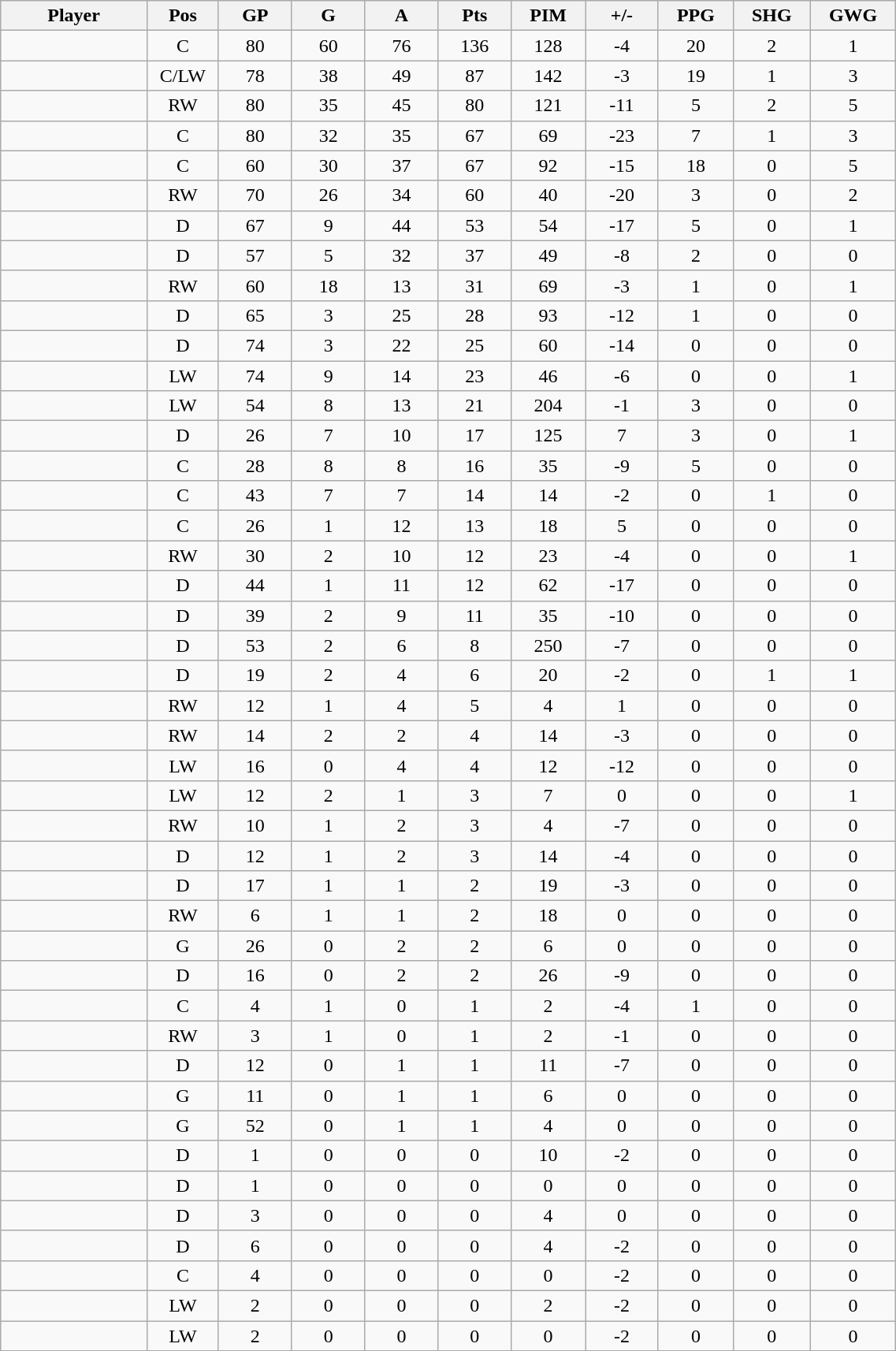<table class="wikitable sortable" width="60%">
<tr ALIGN="center">
<th bgcolor="#DDDDFF" width="10%">Player</th>
<th bgcolor="#DDDDFF" width="3%" title="Position">Pos</th>
<th bgcolor="#DDDDFF" width="5%" title="Games played">GP</th>
<th bgcolor="#DDDDFF" width="5%" title="Goals">G</th>
<th bgcolor="#DDDDFF" width="5%" title="Assists">A</th>
<th bgcolor="#DDDDFF" width="5%" title="Points">Pts</th>
<th bgcolor="#DDDDFF" width="5%" title="Penalties in minutes">PIM</th>
<th bgcolor="#DDDDFF" width="5%" title="Plus/minus">+/-</th>
<th bgcolor="#DDDDFF" width="5%" title="Power-play goals">PPG</th>
<th bgcolor="#DDDDFF" width="5%" title="Short-handed goals">SHG</th>
<th bgcolor="#DDDDFF" width="5%" title="Game-winning goals">GWG</th>
</tr>
<tr align="center">
<td align="right"></td>
<td>C</td>
<td>80</td>
<td>60</td>
<td>76</td>
<td>136</td>
<td>128</td>
<td>-4</td>
<td>20</td>
<td>2</td>
<td>1</td>
</tr>
<tr align="center">
<td align="right"></td>
<td>C/LW</td>
<td>78</td>
<td>38</td>
<td>49</td>
<td>87</td>
<td>142</td>
<td>-3</td>
<td>19</td>
<td>1</td>
<td>3</td>
</tr>
<tr align="center">
<td align="right"></td>
<td>RW</td>
<td>80</td>
<td>35</td>
<td>45</td>
<td>80</td>
<td>121</td>
<td>-11</td>
<td>5</td>
<td>2</td>
<td>5</td>
</tr>
<tr align="center">
<td align="right"></td>
<td>C</td>
<td>80</td>
<td>32</td>
<td>35</td>
<td>67</td>
<td>69</td>
<td>-23</td>
<td>7</td>
<td>1</td>
<td>3</td>
</tr>
<tr align="center">
<td align="right"></td>
<td>C</td>
<td>60</td>
<td>30</td>
<td>37</td>
<td>67</td>
<td>92</td>
<td>-15</td>
<td>18</td>
<td>0</td>
<td>5</td>
</tr>
<tr align="center">
<td align="right"></td>
<td>RW</td>
<td>70</td>
<td>26</td>
<td>34</td>
<td>60</td>
<td>40</td>
<td>-20</td>
<td>3</td>
<td>0</td>
<td>2</td>
</tr>
<tr align="center">
<td align="right"></td>
<td>D</td>
<td>67</td>
<td>9</td>
<td>44</td>
<td>53</td>
<td>54</td>
<td>-17</td>
<td>5</td>
<td>0</td>
<td>1</td>
</tr>
<tr align="center">
<td align="right"></td>
<td>D</td>
<td>57</td>
<td>5</td>
<td>32</td>
<td>37</td>
<td>49</td>
<td>-8</td>
<td>2</td>
<td>0</td>
<td>0</td>
</tr>
<tr align="center">
<td align="right"></td>
<td>RW</td>
<td>60</td>
<td>18</td>
<td>13</td>
<td>31</td>
<td>69</td>
<td>-3</td>
<td>1</td>
<td>0</td>
<td>1</td>
</tr>
<tr align="center">
<td align="right"></td>
<td>D</td>
<td>65</td>
<td>3</td>
<td>25</td>
<td>28</td>
<td>93</td>
<td>-12</td>
<td>1</td>
<td>0</td>
<td>0</td>
</tr>
<tr align="center">
<td align="right"></td>
<td>D</td>
<td>74</td>
<td>3</td>
<td>22</td>
<td>25</td>
<td>60</td>
<td>-14</td>
<td>0</td>
<td>0</td>
<td>0</td>
</tr>
<tr align="center">
<td align="right"></td>
<td>LW</td>
<td>74</td>
<td>9</td>
<td>14</td>
<td>23</td>
<td>46</td>
<td>-6</td>
<td>0</td>
<td>0</td>
<td>1</td>
</tr>
<tr align="center">
<td align="right"></td>
<td>LW</td>
<td>54</td>
<td>8</td>
<td>13</td>
<td>21</td>
<td>204</td>
<td>-1</td>
<td>3</td>
<td>0</td>
<td>0</td>
</tr>
<tr align="center">
<td align="right"></td>
<td>D</td>
<td>26</td>
<td>7</td>
<td>10</td>
<td>17</td>
<td>125</td>
<td>7</td>
<td>3</td>
<td>0</td>
<td>1</td>
</tr>
<tr align="center">
<td align="right"></td>
<td>C</td>
<td>28</td>
<td>8</td>
<td>8</td>
<td>16</td>
<td>35</td>
<td>-9</td>
<td>5</td>
<td>0</td>
<td>0</td>
</tr>
<tr align="center">
<td align="right"></td>
<td>C</td>
<td>43</td>
<td>7</td>
<td>7</td>
<td>14</td>
<td>14</td>
<td>-2</td>
<td>0</td>
<td>1</td>
<td>0</td>
</tr>
<tr align="center">
<td align="right"></td>
<td>C</td>
<td>26</td>
<td>1</td>
<td>12</td>
<td>13</td>
<td>18</td>
<td>5</td>
<td>0</td>
<td>0</td>
<td>0</td>
</tr>
<tr align="center">
<td align="right"></td>
<td>RW</td>
<td>30</td>
<td>2</td>
<td>10</td>
<td>12</td>
<td>23</td>
<td>-4</td>
<td>0</td>
<td>0</td>
<td>1</td>
</tr>
<tr align="center">
<td align="right"></td>
<td>D</td>
<td>44</td>
<td>1</td>
<td>11</td>
<td>12</td>
<td>62</td>
<td>-17</td>
<td>0</td>
<td>0</td>
<td>0</td>
</tr>
<tr align="center">
<td align="right"></td>
<td>D</td>
<td>39</td>
<td>2</td>
<td>9</td>
<td>11</td>
<td>35</td>
<td>-10</td>
<td>0</td>
<td>0</td>
<td>0</td>
</tr>
<tr align="center">
<td align="right"></td>
<td>D</td>
<td>53</td>
<td>2</td>
<td>6</td>
<td>8</td>
<td>250</td>
<td>-7</td>
<td>0</td>
<td>0</td>
<td>0</td>
</tr>
<tr align="center">
<td align="right"></td>
<td>D</td>
<td>19</td>
<td>2</td>
<td>4</td>
<td>6</td>
<td>20</td>
<td>-2</td>
<td>0</td>
<td>1</td>
<td>1</td>
</tr>
<tr align="center">
<td align="right"></td>
<td>RW</td>
<td>12</td>
<td>1</td>
<td>4</td>
<td>5</td>
<td>4</td>
<td>1</td>
<td>0</td>
<td>0</td>
<td>0</td>
</tr>
<tr align="center">
<td align="right"></td>
<td>RW</td>
<td>14</td>
<td>2</td>
<td>2</td>
<td>4</td>
<td>14</td>
<td>-3</td>
<td>0</td>
<td>0</td>
<td>0</td>
</tr>
<tr align="center">
<td align="right"></td>
<td>LW</td>
<td>16</td>
<td>0</td>
<td>4</td>
<td>4</td>
<td>12</td>
<td>-12</td>
<td>0</td>
<td>0</td>
<td>0</td>
</tr>
<tr align="center">
<td align="right"></td>
<td>LW</td>
<td>12</td>
<td>2</td>
<td>1</td>
<td>3</td>
<td>7</td>
<td>0</td>
<td>0</td>
<td>0</td>
<td>1</td>
</tr>
<tr align="center">
<td align="right"></td>
<td>RW</td>
<td>10</td>
<td>1</td>
<td>2</td>
<td>3</td>
<td>4</td>
<td>-7</td>
<td>0</td>
<td>0</td>
<td>0</td>
</tr>
<tr align="center">
<td align="right"></td>
<td>D</td>
<td>12</td>
<td>1</td>
<td>2</td>
<td>3</td>
<td>14</td>
<td>-4</td>
<td>0</td>
<td>0</td>
<td>0</td>
</tr>
<tr align="center">
<td align="right"></td>
<td>D</td>
<td>17</td>
<td>1</td>
<td>1</td>
<td>2</td>
<td>19</td>
<td>-3</td>
<td>0</td>
<td>0</td>
<td>0</td>
</tr>
<tr align="center">
<td align="right"></td>
<td>RW</td>
<td>6</td>
<td>1</td>
<td>1</td>
<td>2</td>
<td>18</td>
<td>0</td>
<td>0</td>
<td>0</td>
<td>0</td>
</tr>
<tr align="center">
<td align="right"></td>
<td>G</td>
<td>26</td>
<td>0</td>
<td>2</td>
<td>2</td>
<td>6</td>
<td>0</td>
<td>0</td>
<td>0</td>
<td>0</td>
</tr>
<tr align="center">
<td align="right"></td>
<td>D</td>
<td>16</td>
<td>0</td>
<td>2</td>
<td>2</td>
<td>26</td>
<td>-9</td>
<td>0</td>
<td>0</td>
<td>0</td>
</tr>
<tr align="center">
<td align="right"></td>
<td>C</td>
<td>4</td>
<td>1</td>
<td>0</td>
<td>1</td>
<td>2</td>
<td>-4</td>
<td>1</td>
<td>0</td>
<td>0</td>
</tr>
<tr align="center">
<td align="right"></td>
<td>RW</td>
<td>3</td>
<td>1</td>
<td>0</td>
<td>1</td>
<td>2</td>
<td>-1</td>
<td>0</td>
<td>0</td>
<td>0</td>
</tr>
<tr align="center">
<td align="right"></td>
<td>D</td>
<td>12</td>
<td>0</td>
<td>1</td>
<td>1</td>
<td>11</td>
<td>-7</td>
<td>0</td>
<td>0</td>
<td>0</td>
</tr>
<tr align="center">
<td align="right"></td>
<td>G</td>
<td>11</td>
<td>0</td>
<td>1</td>
<td>1</td>
<td>6</td>
<td>0</td>
<td>0</td>
<td>0</td>
<td>0</td>
</tr>
<tr align="center">
<td align="right"></td>
<td>G</td>
<td>52</td>
<td>0</td>
<td>1</td>
<td>1</td>
<td>4</td>
<td>0</td>
<td>0</td>
<td>0</td>
<td>0</td>
</tr>
<tr align="center">
<td align="right"></td>
<td>D</td>
<td>1</td>
<td>0</td>
<td>0</td>
<td>0</td>
<td>10</td>
<td>-2</td>
<td>0</td>
<td>0</td>
<td>0</td>
</tr>
<tr align="center">
<td align="right"></td>
<td>D</td>
<td>1</td>
<td>0</td>
<td>0</td>
<td>0</td>
<td>0</td>
<td>0</td>
<td>0</td>
<td>0</td>
<td>0</td>
</tr>
<tr align="center">
<td align="right"></td>
<td>D</td>
<td>3</td>
<td>0</td>
<td>0</td>
<td>0</td>
<td>4</td>
<td>0</td>
<td>0</td>
<td>0</td>
<td>0</td>
</tr>
<tr align="center">
<td align="right"></td>
<td>D</td>
<td>6</td>
<td>0</td>
<td>0</td>
<td>0</td>
<td>4</td>
<td>-2</td>
<td>0</td>
<td>0</td>
<td>0</td>
</tr>
<tr align="center">
<td align="right"></td>
<td>C</td>
<td>4</td>
<td>0</td>
<td>0</td>
<td>0</td>
<td>0</td>
<td>-2</td>
<td>0</td>
<td>0</td>
<td>0</td>
</tr>
<tr align="center">
<td align="right"></td>
<td>LW</td>
<td>2</td>
<td>0</td>
<td>0</td>
<td>0</td>
<td>2</td>
<td>-2</td>
<td>0</td>
<td>0</td>
<td>0</td>
</tr>
<tr align="center">
<td align="right"></td>
<td>LW</td>
<td>2</td>
<td>0</td>
<td>0</td>
<td>0</td>
<td>0</td>
<td>-2</td>
<td>0</td>
<td>0</td>
<td>0</td>
</tr>
</table>
